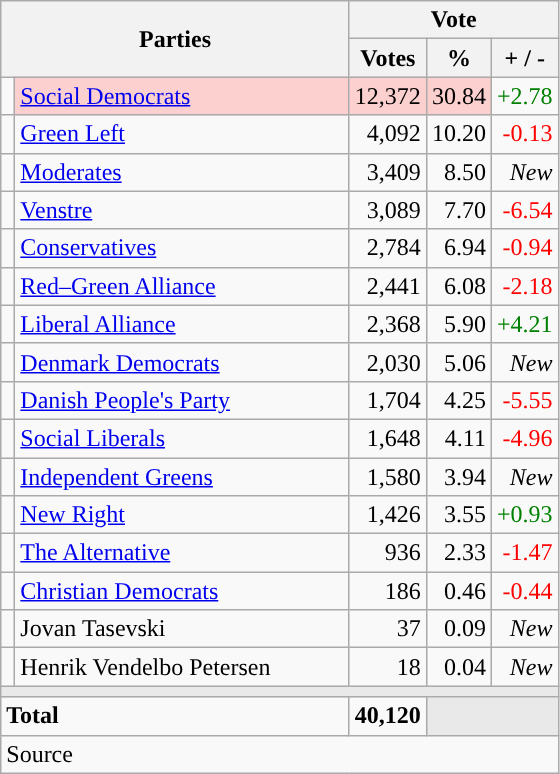<table class="wikitable" style="text-align:right;">
<tr>
<th style="text-align:centre;" rowspan="2" colspan="2" width="225">Parties</th>
<th colspan="3">Vote</th>
</tr>
<tr>
<th width="15">Votes</th>
<th width="15">%</th>
<th width="15">+ / -</th>
</tr>
<tr>
<td width="2" style="color:inherit;background:"></td>
<td bgcolor=#fbd0ce  align="left"><a href='#'>Social Democrats</a></td>
<td bgcolor=#fbd0ce>12,372</td>
<td bgcolor=#fbd0ce>30.84</td>
<td style=color:green;>+2.78</td>
</tr>
<tr>
<td width="2" style="color:inherit;background:"></td>
<td align="left"><a href='#'>Green Left</a></td>
<td>4,092</td>
<td>10.20</td>
<td style=color:red;>-0.13</td>
</tr>
<tr>
<td width="2" style="color:inherit;background:"></td>
<td align="left"><a href='#'>Moderates</a></td>
<td>3,409</td>
<td>8.50</td>
<td><em>New</em></td>
</tr>
<tr>
<td width="2" style="color:inherit;background:"></td>
<td align="left"><a href='#'>Venstre</a></td>
<td>3,089</td>
<td>7.70</td>
<td style=color:red;>-6.54</td>
</tr>
<tr>
<td width="2" style="color:inherit;background:"></td>
<td align="left"><a href='#'>Conservatives</a></td>
<td>2,784</td>
<td>6.94</td>
<td style=color:red;>-0.94</td>
</tr>
<tr>
<td width="2" style="color:inherit;background:"></td>
<td align="left"><a href='#'>Red–Green Alliance</a></td>
<td>2,441</td>
<td>6.08</td>
<td style=color:red;>-2.18</td>
</tr>
<tr>
<td width="2" style="color:inherit;background:"></td>
<td align="left"><a href='#'>Liberal Alliance</a></td>
<td>2,368</td>
<td>5.90</td>
<td style=color:green;>+4.21</td>
</tr>
<tr>
<td width="2" style="color:inherit;background:"></td>
<td align="left"><a href='#'>Denmark Democrats</a></td>
<td>2,030</td>
<td>5.06</td>
<td><em>New</em></td>
</tr>
<tr>
<td width="2" style="color:inherit;background:"></td>
<td align="left"><a href='#'>Danish People's Party</a></td>
<td>1,704</td>
<td>4.25</td>
<td style=color:red;>-5.55</td>
</tr>
<tr>
<td width="2" style="color:inherit;background:"></td>
<td align="left"><a href='#'>Social Liberals</a></td>
<td>1,648</td>
<td>4.11</td>
<td style=color:red;>-4.96</td>
</tr>
<tr>
<td width="2" style="color:inherit;background:"></td>
<td align="left"><a href='#'>Independent Greens</a></td>
<td>1,580</td>
<td>3.94</td>
<td><em>New</em></td>
</tr>
<tr>
<td width="2" style="color:inherit;background:"></td>
<td align="left"><a href='#'>New Right</a></td>
<td>1,426</td>
<td>3.55</td>
<td style=color:green;>+0.93</td>
</tr>
<tr>
<td width="2" style="color:inherit;background:"></td>
<td align="left"><a href='#'>The Alternative</a></td>
<td>936</td>
<td>2.33</td>
<td style=color:red;>-1.47</td>
</tr>
<tr>
<td width="2" style="color:inherit;background:"></td>
<td align="left"><a href='#'>Christian Democrats</a></td>
<td>186</td>
<td>0.46</td>
<td style=color:red;>-0.44</td>
</tr>
<tr>
<td width="2" style="color:inherit;background:"></td>
<td align="left">Jovan Tasevski</td>
<td>37</td>
<td>0.09</td>
<td><em>New</em></td>
</tr>
<tr>
<td width="2" style="color:inherit;background:"></td>
<td align="left">Henrik Vendelbo Petersen</td>
<td>18</td>
<td>0.04</td>
<td><em>New</em></td>
</tr>
<tr>
<td colspan="7" bgcolor="#E9E9E9"></td>
</tr>
<tr>
<td align="left" colspan="2"><strong>Total</strong></td>
<td><strong>40,120</strong></td>
<td bgcolor="#E9E9E9" colspan="2"></td>
</tr>
<tr>
<td align="left" colspan="6">Source</td>
</tr>
</table>
